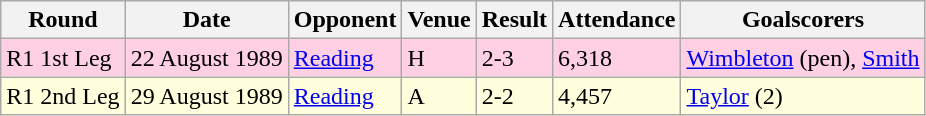<table class="wikitable">
<tr>
<th>Round</th>
<th>Date</th>
<th>Opponent</th>
<th>Venue</th>
<th>Result</th>
<th>Attendance</th>
<th>Goalscorers</th>
</tr>
<tr style="background-color: #ffd0e3;">
<td>R1 1st Leg</td>
<td>22 August 1989</td>
<td><a href='#'>Reading</a></td>
<td>H</td>
<td>2-3</td>
<td>6,318</td>
<td><a href='#'>Wimbleton</a> (pen), <a href='#'>Smith</a></td>
</tr>
<tr style="background-color: #ffffdd;">
<td>R1 2nd Leg</td>
<td>29 August 1989</td>
<td><a href='#'>Reading</a></td>
<td>A</td>
<td>2-2</td>
<td>4,457</td>
<td><a href='#'>Taylor</a> (2)</td>
</tr>
</table>
